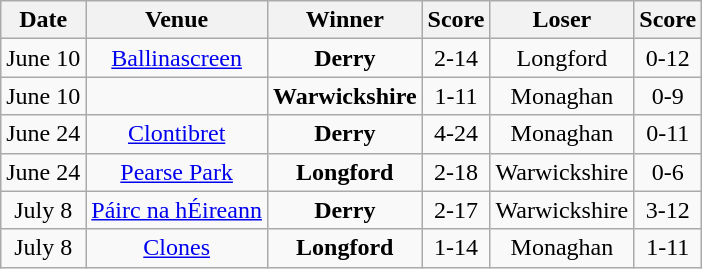<table class="wikitable">
<tr>
<th>Date</th>
<th>Venue</th>
<th>Winner</th>
<th>Score</th>
<th>Loser</th>
<th>Score</th>
</tr>
<tr align="center">
<td>June 10</td>
<td><a href='#'>Ballinascreen</a></td>
<td><strong>Derry</strong></td>
<td>2-14</td>
<td>Longford</td>
<td>0-12</td>
</tr>
<tr align="center">
<td>June 10</td>
<td></td>
<td><strong>Warwickshire</strong></td>
<td>1-11</td>
<td>Monaghan</td>
<td>0-9</td>
</tr>
<tr align="center">
<td>June 24</td>
<td><a href='#'>Clontibret</a></td>
<td><strong>Derry</strong></td>
<td>4-24</td>
<td>Monaghan</td>
<td>0-11</td>
</tr>
<tr align="center">
<td>June 24</td>
<td><a href='#'>Pearse Park</a></td>
<td><strong>Longford</strong></td>
<td>2-18</td>
<td>Warwickshire</td>
<td>0-6</td>
</tr>
<tr align="center">
<td>July 8</td>
<td><a href='#'>Páirc na hÉireann</a></td>
<td><strong>Derry</strong></td>
<td>2-17</td>
<td>Warwickshire</td>
<td>3-12</td>
</tr>
<tr align="center">
<td>July 8</td>
<td><a href='#'>Clones</a></td>
<td><strong>Longford</strong></td>
<td>1-14</td>
<td>Monaghan</td>
<td>1-11</td>
</tr>
</table>
